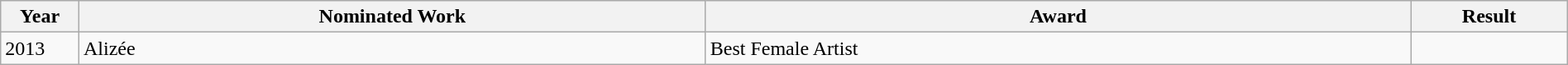<table class="wikitable" width=100%>
<tr>
<th width=5%>Year</th>
<th width=40%>Nominated Work</th>
<th width=45%>Award</th>
<th width=10%>Result</th>
</tr>
<tr>
<td>2013</td>
<td>Alizée</td>
<td>Best Female Artist</td>
<td></td>
</tr>
</table>
